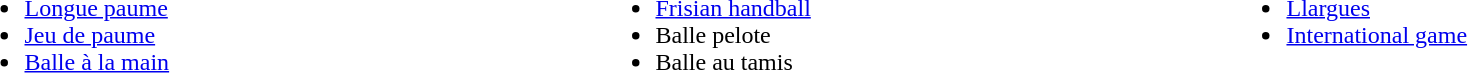<table width=100% border=0 >
<tr>
<td width=33% valign="top"><br><ul><li><a href='#'>Longue paume</a></li><li><a href='#'>Jeu de paume</a></li><li><a href='#'>Balle à la main</a></li></ul></td>
<td width=33% valign="top"><br><ul><li><a href='#'>Frisian handball</a></li><li>Balle pelote</li><li>Balle au tamis</li></ul></td>
<td width=33% valign="top"><br><ul><li><a href='#'>Llargues</a></li><li><a href='#'>International game</a></li></ul></td>
</tr>
</table>
